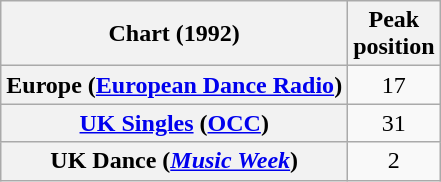<table class="wikitable sortable plainrowheaders" style="text-align:center">
<tr>
<th scope="col">Chart (1992)</th>
<th scope="col">Peak<br>position</th>
</tr>
<tr>
<th scope="row">Europe (<a href='#'>European Dance Radio</a>)</th>
<td>17</td>
</tr>
<tr>
<th scope="row"><a href='#'>UK Singles</a> (<a href='#'>OCC</a>)</th>
<td>31</td>
</tr>
<tr>
<th scope="row">UK Dance (<em><a href='#'>Music Week</a></em>)</th>
<td>2</td>
</tr>
</table>
